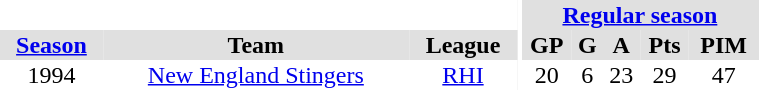<table border="0" cellpadding="1" cellspacing="0" style="text-align:center; width:40%">
<tr bgcolor="#e0e0e0">
<th colspan="3" bgcolor="#ffffff"></th>
<th rowspan="99" bgcolor="#ffffff"></th>
<th colspan="5"><a href='#'>Regular season</a></th>
</tr>
<tr bgcolor="#e0e0e0">
<th><a href='#'>Season</a></th>
<th>Team</th>
<th>League</th>
<th>GP</th>
<th>G</th>
<th>A</th>
<th>Pts</th>
<th>PIM</th>
</tr>
<tr ALIGN="center">
<td>1994</td>
<td><a href='#'>New England Stingers</a></td>
<td><a href='#'>RHI</a></td>
<td>20</td>
<td>6</td>
<td>23</td>
<td>29</td>
<td>47</td>
</tr>
</table>
